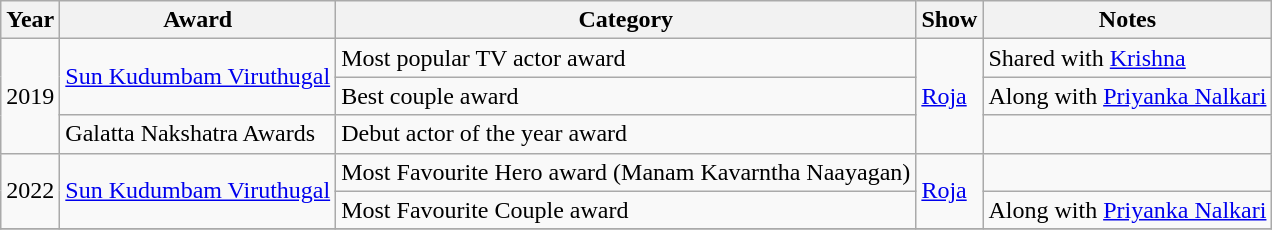<table class="wikitable">
<tr>
<th>Year</th>
<th>Award</th>
<th>Category</th>
<th>Show</th>
<th>Notes</th>
</tr>
<tr>
<td rowspan="3">2019</td>
<td rowspan="2"><a href='#'>Sun Kudumbam Viruthugal</a></td>
<td>Most popular TV actor award</td>
<td rowspan="3"><a href='#'>Roja</a></td>
<td>Shared with <a href='#'>Krishna</a></td>
</tr>
<tr>
<td>Best couple award</td>
<td>Along with <a href='#'>Priyanka Nalkari</a></td>
</tr>
<tr>
<td>Galatta Nakshatra Awards</td>
<td>Debut actor of the year award</td>
<td></td>
</tr>
<tr>
<td rowspan="2">2022</td>
<td rowspan="2"><a href='#'>Sun Kudumbam Viruthugal</a></td>
<td>Most Favourite Hero award (Manam Kavarntha Naayagan)</td>
<td rowspan="2"><a href='#'>Roja</a></td>
<td></td>
</tr>
<tr>
<td>Most Favourite Couple award</td>
<td>Along with <a href='#'>Priyanka Nalkari</a></td>
</tr>
<tr>
</tr>
</table>
